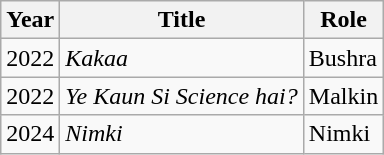<table class="wikitable sortable plainrowheaders">
<tr style="text-align:center;">
<th scope="col">Year</th>
<th scope="col">Title</th>
<th scope="col">Role</th>
</tr>
<tr>
<td>2022</td>
<td><em>Kakaa</em></td>
<td>Bushra</td>
</tr>
<tr>
<td>2022</td>
<td><em>Ye Kaun Si Science hai?</em></td>
<td>Malkin</td>
</tr>
<tr>
<td>2024</td>
<td><em>Nimki</em></td>
<td>Nimki</td>
</tr>
</table>
